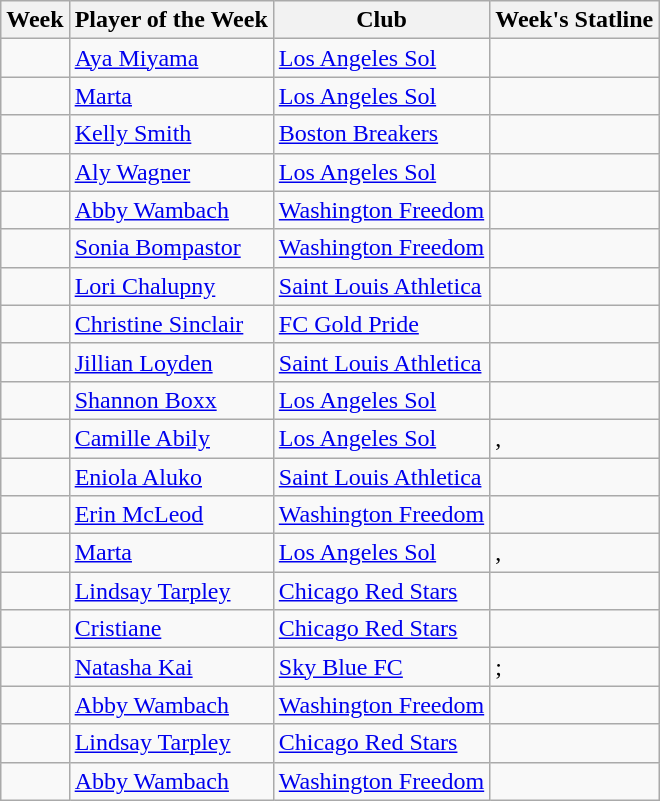<table class=wikitable>
<tr>
<th>Week</th>
<th>Player of the Week</th>
<th>Club</th>
<th>Week's Statline</th>
</tr>
<tr>
<td align=center></td>
<td> <a href='#'>Aya Miyama</a></td>
<td><a href='#'>Los Angeles Sol</a></td>
<td></td>
</tr>
<tr>
<td align=center></td>
<td> <a href='#'>Marta</a></td>
<td><a href='#'>Los Angeles Sol</a></td>
<td></td>
</tr>
<tr>
<td align=center></td>
<td> <a href='#'>Kelly Smith</a></td>
<td><a href='#'>Boston Breakers</a></td>
<td></td>
</tr>
<tr>
<td align=center></td>
<td> <a href='#'>Aly Wagner</a></td>
<td><a href='#'>Los Angeles Sol</a></td>
<td></td>
</tr>
<tr>
<td align=center></td>
<td> <a href='#'>Abby Wambach</a></td>
<td><a href='#'>Washington Freedom</a></td>
<td></td>
</tr>
<tr>
<td align=center></td>
<td> <a href='#'>Sonia Bompastor</a></td>
<td><a href='#'>Washington Freedom</a></td>
<td></td>
</tr>
<tr>
<td align=center></td>
<td> <a href='#'>Lori Chalupny</a></td>
<td><a href='#'>Saint Louis Athletica</a></td>
<td></td>
</tr>
<tr>
<td align=center></td>
<td> <a href='#'>Christine Sinclair</a></td>
<td><a href='#'>FC Gold Pride</a></td>
<td></td>
</tr>
<tr>
<td align=center></td>
<td> <a href='#'>Jillian Loyden</a></td>
<td><a href='#'>Saint Louis Athletica</a></td>
<td></td>
</tr>
<tr>
<td align=center></td>
<td> <a href='#'>Shannon Boxx</a></td>
<td><a href='#'>Los Angeles Sol</a></td>
<td></td>
</tr>
<tr>
<td align=center></td>
<td> <a href='#'>Camille Abily</a></td>
<td><a href='#'>Los Angeles Sol</a></td>
<td>, </td>
</tr>
<tr>
<td align=center></td>
<td> <a href='#'>Eniola Aluko</a></td>
<td><a href='#'>Saint Louis Athletica</a></td>
<td></td>
</tr>
<tr>
<td align=center></td>
<td> <a href='#'>Erin McLeod</a></td>
<td><a href='#'>Washington Freedom</a></td>
<td></td>
</tr>
<tr>
<td align=center></td>
<td> <a href='#'>Marta</a></td>
<td><a href='#'>Los Angeles Sol</a></td>
<td>, </td>
</tr>
<tr>
<td align=center></td>
<td> <a href='#'>Lindsay Tarpley</a></td>
<td><a href='#'>Chicago Red Stars</a></td>
<td></td>
</tr>
<tr>
<td align=center></td>
<td> <a href='#'>Cristiane</a></td>
<td><a href='#'>Chicago Red Stars</a></td>
<td></td>
</tr>
<tr>
<td align=center></td>
<td> <a href='#'>Natasha Kai</a></td>
<td><a href='#'>Sky Blue FC</a></td>
<td>; </td>
</tr>
<tr>
<td align=center></td>
<td> <a href='#'>Abby Wambach</a></td>
<td><a href='#'>Washington Freedom</a></td>
<td></td>
</tr>
<tr>
<td align=center></td>
<td> <a href='#'>Lindsay Tarpley</a></td>
<td><a href='#'>Chicago Red Stars</a></td>
<td></td>
</tr>
<tr>
<td align=center></td>
<td> <a href='#'>Abby Wambach</a></td>
<td><a href='#'>Washington Freedom</a></td>
<td></td>
</tr>
</table>
